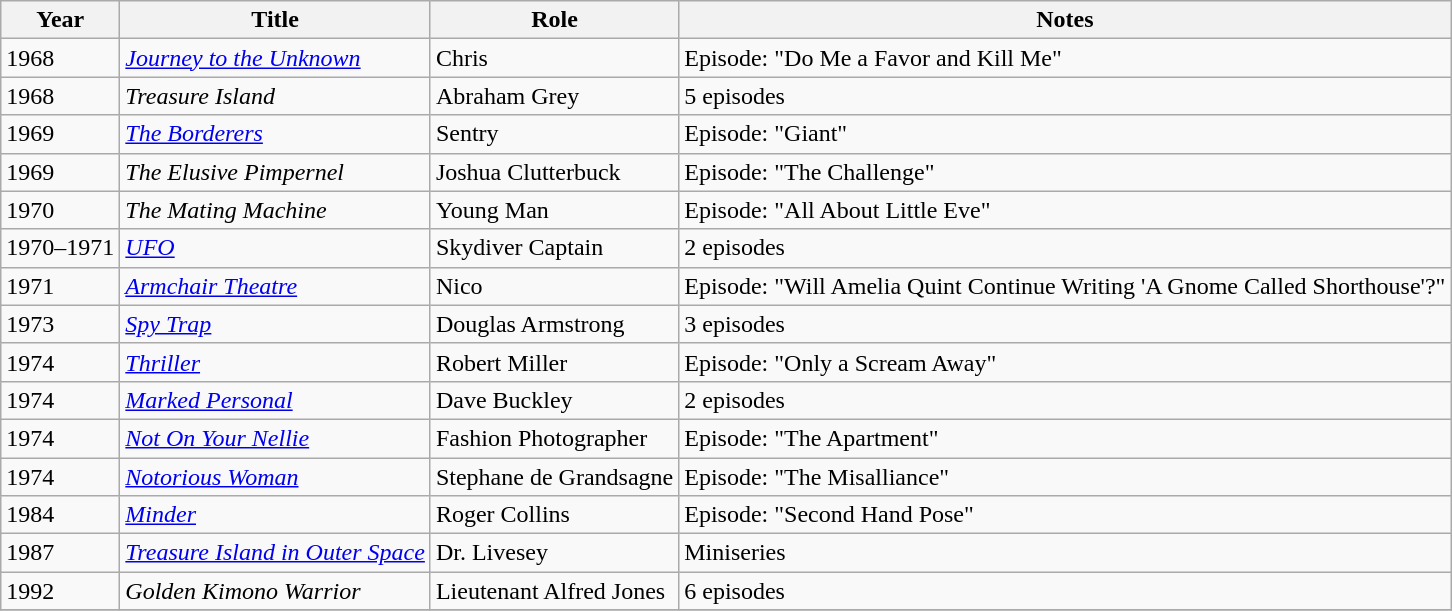<table class="wikitable sortable">
<tr>
<th>Year</th>
<th>Title</th>
<th>Role</th>
<th>Notes</th>
</tr>
<tr>
<td>1968</td>
<td><em><a href='#'>Journey to the Unknown</a></em></td>
<td>Chris</td>
<td>Episode: "Do Me a Favor and Kill Me"</td>
</tr>
<tr>
<td>1968</td>
<td><em>Treasure Island</em></td>
<td>Abraham Grey</td>
<td>5 episodes</td>
</tr>
<tr>
<td>1969</td>
<td><em><a href='#'>The Borderers</a></em></td>
<td>Sentry</td>
<td>Episode: "Giant"</td>
</tr>
<tr>
<td>1969</td>
<td><em>The Elusive Pimpernel </em></td>
<td>Joshua Clutterbuck</td>
<td>Episode: "The Challenge"</td>
</tr>
<tr>
<td>1970</td>
<td><em>The Mating Machine</em></td>
<td>Young Man</td>
<td>Episode: "All About Little Eve"</td>
</tr>
<tr>
<td>1970–1971</td>
<td><em><a href='#'>UFO</a></em></td>
<td>Skydiver Captain</td>
<td>2 episodes</td>
</tr>
<tr>
<td>1971</td>
<td><em><a href='#'>Armchair Theatre</a></em></td>
<td>Nico</td>
<td>Episode: "Will Amelia Quint Continue Writing 'A Gnome Called Shorthouse'?"</td>
</tr>
<tr>
<td>1973</td>
<td><em><a href='#'>Spy Trap</a></em></td>
<td>Douglas Armstrong</td>
<td>3 episodes</td>
</tr>
<tr>
<td>1974</td>
<td><em><a href='#'>Thriller</a></em></td>
<td>Robert Miller</td>
<td>Episode: "Only a Scream Away"</td>
</tr>
<tr>
<td>1974</td>
<td><em><a href='#'>Marked Personal</a></em></td>
<td>Dave Buckley</td>
<td>2 episodes</td>
</tr>
<tr>
<td>1974</td>
<td><em><a href='#'>Not On Your Nellie</a></em></td>
<td>Fashion Photographer</td>
<td>Episode: "The Apartment"</td>
</tr>
<tr>
<td>1974</td>
<td><em><a href='#'>Notorious Woman</a></em></td>
<td>Stephane de Grandsagne</td>
<td>Episode: "The Misalliance"</td>
</tr>
<tr>
<td>1984</td>
<td><em><a href='#'>Minder</a></em></td>
<td>Roger Collins</td>
<td>Episode: "Second Hand Pose"</td>
</tr>
<tr>
<td>1987</td>
<td><em><a href='#'>Treasure Island in Outer Space</a></em></td>
<td>Dr. Livesey</td>
<td>Miniseries</td>
</tr>
<tr>
<td>1992</td>
<td><em>Golden Kimono Warrior</em></td>
<td>Lieutenant Alfred Jones</td>
<td>6 episodes</td>
</tr>
<tr>
</tr>
</table>
